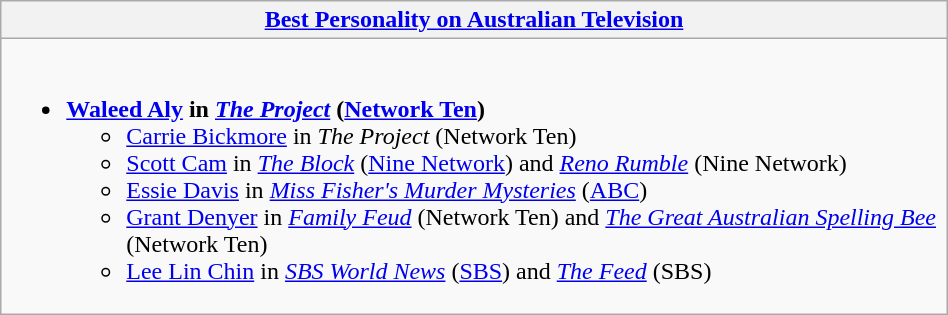<table class=wikitable width="50%">
<tr>
<th width="25%"><a href='#'>Best Personality on Australian Television</a></th>
</tr>
<tr>
<td valign="top"><br><ul><li><strong><a href='#'>Waleed Aly</a> in <em><a href='#'>The Project</a></em> (<a href='#'>Network Ten</a>)</strong><ul><li><a href='#'>Carrie Bickmore</a> in <em>The Project</em> (Network Ten)</li><li><a href='#'>Scott Cam</a> in <em><a href='#'>The Block</a></em> (<a href='#'>Nine Network</a>) and <em><a href='#'>Reno Rumble</a></em> (Nine Network)</li><li><a href='#'>Essie Davis</a> in <em><a href='#'>Miss Fisher's Murder Mysteries</a></em> (<a href='#'>ABC</a>)</li><li><a href='#'>Grant Denyer</a> in <em><a href='#'>Family Feud</a></em> (Network Ten) and <em><a href='#'>The Great Australian Spelling Bee</a></em> (Network Ten)</li><li><a href='#'>Lee Lin Chin</a> in <em><a href='#'>SBS World News</a></em> (<a href='#'>SBS</a>) and <em><a href='#'>The Feed</a></em> (SBS)</li></ul></li></ul></td>
</tr>
</table>
